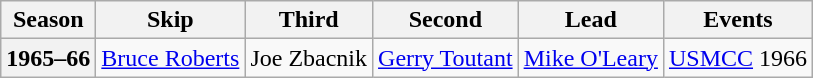<table class="wikitable">
<tr>
<th scope="col">Season</th>
<th scope="col">Skip</th>
<th scope="col">Third</th>
<th scope="col">Second</th>
<th scope="col">Lead</th>
<th scope="col">Events</th>
</tr>
<tr>
<th scope="row">1965–66</th>
<td><a href='#'>Bruce Roberts</a></td>
<td>Joe Zbacnik</td>
<td><a href='#'>Gerry Toutant</a></td>
<td><a href='#'>Mike O'Leary</a></td>
<td><a href='#'>USMCC</a> 1966 <br> </td>
</tr>
</table>
